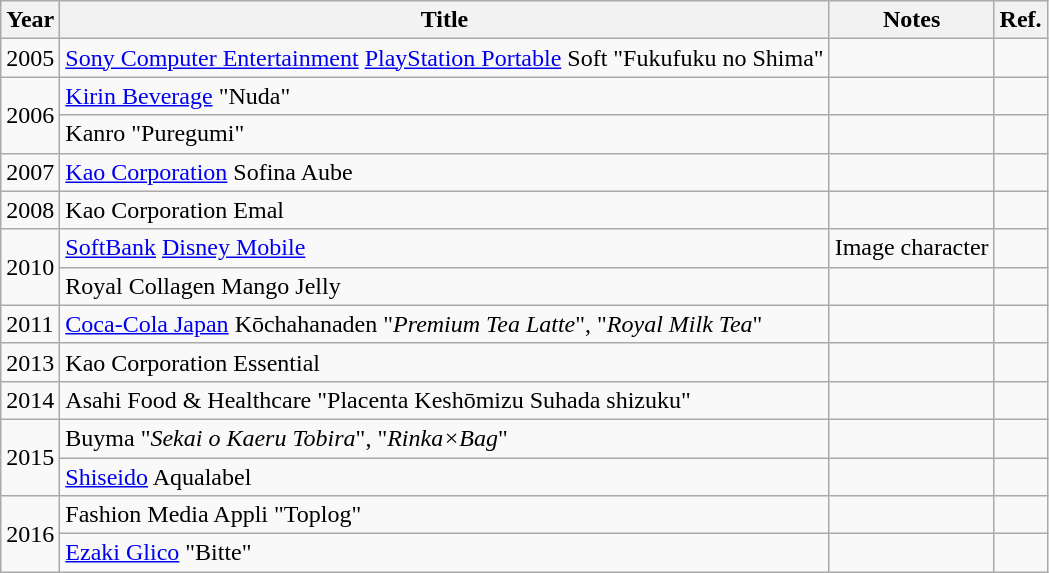<table class="wikitable">
<tr>
<th>Year</th>
<th>Title</th>
<th>Notes</th>
<th>Ref.</th>
</tr>
<tr>
<td>2005</td>
<td><a href='#'>Sony Computer Entertainment</a> <a href='#'>PlayStation Portable</a> Soft "Fukufuku no Shima"</td>
<td></td>
<td></td>
</tr>
<tr>
<td rowspan="2">2006</td>
<td><a href='#'>Kirin Beverage</a> "Nuda"</td>
<td></td>
<td></td>
</tr>
<tr>
<td>Kanro "Puregumi"</td>
<td></td>
<td></td>
</tr>
<tr>
<td>2007</td>
<td><a href='#'>Kao Corporation</a> Sofina Aube</td>
<td></td>
<td></td>
</tr>
<tr>
<td>2008</td>
<td>Kao Corporation Emal</td>
<td></td>
<td></td>
</tr>
<tr>
<td rowspan="2">2010</td>
<td><a href='#'>SoftBank</a> <a href='#'>Disney Mobile</a></td>
<td>Image character</td>
<td></td>
</tr>
<tr>
<td>Royal Collagen Mango Jelly</td>
<td></td>
<td></td>
</tr>
<tr>
<td>2011</td>
<td><a href='#'>Coca-Cola Japan</a> Kōchahanaden "<em>Premium Tea Latte</em>", "<em>Royal Milk Tea</em>"</td>
<td></td>
<td></td>
</tr>
<tr>
<td>2013</td>
<td>Kao Corporation Essential</td>
<td></td>
<td></td>
</tr>
<tr>
<td>2014</td>
<td>Asahi Food & Healthcare "Placenta Keshōmizu Suhada shizuku"</td>
<td></td>
<td></td>
</tr>
<tr>
<td rowspan="2">2015</td>
<td>Buyma "<em>Sekai o Kaeru Tobira</em>", "<em>Rinka×Bag</em>"</td>
<td></td>
<td></td>
</tr>
<tr>
<td><a href='#'>Shiseido</a> Aqualabel</td>
<td></td>
<td></td>
</tr>
<tr>
<td rowspan="2">2016</td>
<td>Fashion Media Appli "Toplog"</td>
<td></td>
<td></td>
</tr>
<tr>
<td><a href='#'>Ezaki Glico</a> "Bitte"</td>
<td></td>
<td></td>
</tr>
</table>
